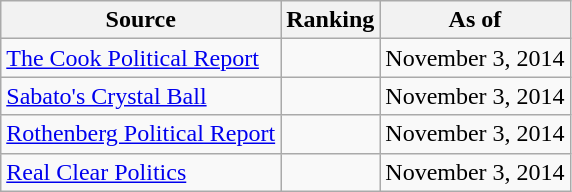<table class="wikitable" style="text-align:center">
<tr>
<th>Source</th>
<th>Ranking</th>
<th>As of</th>
</tr>
<tr>
<td align=left><a href='#'>The Cook Political Report</a></td>
<td></td>
<td>November 3, 2014</td>
</tr>
<tr>
<td align=left><a href='#'>Sabato's Crystal Ball</a></td>
<td></td>
<td>November 3, 2014</td>
</tr>
<tr>
<td align=left><a href='#'>Rothenberg Political Report</a></td>
<td></td>
<td>November 3, 2014</td>
</tr>
<tr>
<td align=left><a href='#'>Real Clear Politics</a></td>
<td></td>
<td>November 3, 2014</td>
</tr>
</table>
